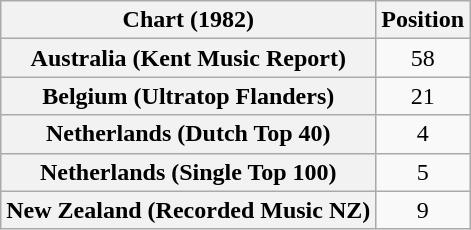<table class="wikitable sortable plainrowheaders" style="text-align:center">
<tr>
<th>Chart (1982)</th>
<th>Position</th>
</tr>
<tr>
<th scope="row">Australia (Kent Music Report)</th>
<td>58</td>
</tr>
<tr>
<th scope="row">Belgium (Ultratop Flanders)</th>
<td>21</td>
</tr>
<tr>
<th scope="row">Netherlands (Dutch Top 40)</th>
<td>4</td>
</tr>
<tr>
<th scope="row">Netherlands (Single Top 100)</th>
<td>5</td>
</tr>
<tr>
<th scope="row">New Zealand (Recorded Music NZ)</th>
<td>9</td>
</tr>
</table>
